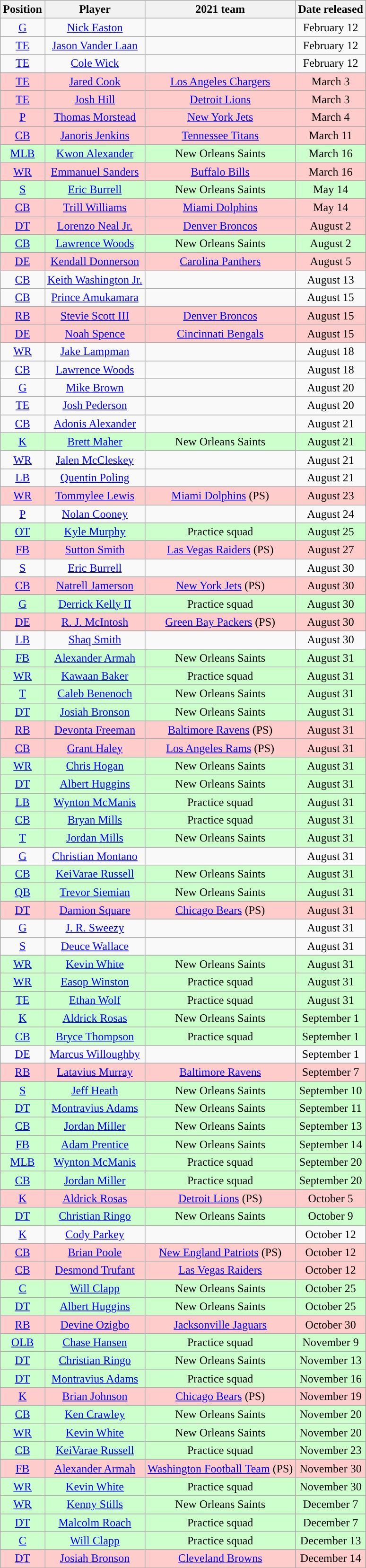<table class="wikitable" style="text-align:center">
<tr>
<th>Position</th>
<th>Player</th>
<th>2021 team</th>
<th>Date released</th>
</tr>
<tr>
<td><a href='#'>G</a></td>
<td><a href='#'>Nick Easton</a></td>
<td></td>
<td>February 12</td>
</tr>
<tr>
<td><a href='#'>TE</a></td>
<td><a href='#'>Jason Vander Laan</a></td>
<td></td>
<td>February 12</td>
</tr>
<tr>
<td><a href='#'>TE</a></td>
<td><a href='#'>Cole Wick</a></td>
<td></td>
<td>February 12</td>
</tr>
<tr style="background:#fcc">
<td><a href='#'>TE</a></td>
<td><a href='#'>Jared Cook</a></td>
<td><a href='#'>Los Angeles Chargers</a></td>
<td>March 3</td>
</tr>
<tr style="background:#fcc">
<td><a href='#'>TE</a></td>
<td><a href='#'>Josh Hill</a></td>
<td><a href='#'>Detroit Lions</a></td>
<td>March 3</td>
</tr>
<tr style="background:#fcc">
<td><a href='#'>P</a></td>
<td><a href='#'>Thomas Morstead</a></td>
<td><a href='#'>New York Jets</a></td>
<td>March 4</td>
</tr>
<tr style="background:#fcc">
<td><a href='#'>CB</a></td>
<td><a href='#'>Janoris Jenkins</a></td>
<td><a href='#'>Tennessee Titans</a></td>
<td>March 11</td>
</tr>
<tr style="background:#cfc">
<td><a href='#'>MLB</a></td>
<td><a href='#'>Kwon Alexander</a></td>
<td>New Orleans Saints</td>
<td>March 16</td>
</tr>
<tr style="background:#fcc">
<td><a href='#'>WR</a></td>
<td><a href='#'>Emmanuel Sanders</a></td>
<td><a href='#'>Buffalo Bills</a></td>
<td>March 16</td>
</tr>
<tr style="background:#cfc">
<td><a href='#'>S</a></td>
<td><a href='#'>Eric Burrell</a></td>
<td>New Orleans Saints</td>
<td>May 14</td>
</tr>
<tr style="background:#fcc">
<td><a href='#'>CB</a></td>
<td><a href='#'>Trill Williams</a></td>
<td><a href='#'>Miami Dolphins</a></td>
<td>May 14</td>
</tr>
<tr style="background:#fcc">
<td><a href='#'>DT</a></td>
<td><a href='#'>Lorenzo Neal Jr.</a></td>
<td><a href='#'>Denver Broncos</a></td>
<td>August 2</td>
</tr>
<tr style="background:#cfc">
<td><a href='#'>CB</a></td>
<td><a href='#'>Lawrence Woods</a></td>
<td>New Orleans Saints</td>
<td>August 2</td>
</tr>
<tr style="background:#fcc">
<td><a href='#'>DE</a></td>
<td><a href='#'>Kendall Donnerson</a></td>
<td><a href='#'>Carolina Panthers</a></td>
<td>August 5</td>
</tr>
<tr>
<td><a href='#'>CB</a></td>
<td><a href='#'>Keith Washington Jr.</a></td>
<td></td>
<td>August 13</td>
</tr>
<tr>
<td><a href='#'>CB</a></td>
<td><a href='#'>Prince Amukamara</a></td>
<td></td>
<td>August 15</td>
</tr>
<tr style="background:#fcc">
<td><a href='#'>RB</a></td>
<td><a href='#'>Stevie Scott III</a></td>
<td><a href='#'>Denver Broncos</a></td>
<td>August 15</td>
</tr>
<tr style="background:#fcc">
<td><a href='#'>DE</a></td>
<td><a href='#'>Noah Spence</a></td>
<td><a href='#'>Cincinnati Bengals</a></td>
<td>August 15</td>
</tr>
<tr>
<td><a href='#'>WR</a></td>
<td><a href='#'>Jake Lampman</a></td>
<td></td>
<td>August 18</td>
</tr>
<tr>
<td><a href='#'>CB</a></td>
<td><a href='#'>Lawrence Woods</a></td>
<td></td>
<td>August 18</td>
</tr>
<tr>
<td><a href='#'>G</a></td>
<td><a href='#'>Mike Brown</a></td>
<td></td>
<td>August 20</td>
</tr>
<tr>
<td><a href='#'>TE</a></td>
<td><a href='#'>Josh Pederson</a></td>
<td></td>
<td>August 20</td>
</tr>
<tr>
<td><a href='#'>CB</a></td>
<td><a href='#'>Adonis Alexander</a></td>
<td></td>
<td>August 21</td>
</tr>
<tr style="background:#cfc">
<td><a href='#'>K</a></td>
<td><a href='#'>Brett Maher</a></td>
<td>New Orleans Saints</td>
<td>August 21</td>
</tr>
<tr>
<td><a href='#'>WR</a></td>
<td><a href='#'>Jalen McCleskey</a></td>
<td></td>
<td>August 21</td>
</tr>
<tr>
<td><a href='#'>LB</a></td>
<td><a href='#'>Quentin Poling</a></td>
<td></td>
<td>August 21</td>
</tr>
<tr style="background:#fcc">
<td><a href='#'>WR</a></td>
<td><a href='#'>Tommylee Lewis</a></td>
<td><a href='#'>Miami Dolphins</a> (PS)</td>
<td>August 23</td>
</tr>
<tr>
<td><a href='#'>P</a></td>
<td><a href='#'>Nolan Cooney</a></td>
<td></td>
<td>August 24</td>
</tr>
<tr style="background:#cfc">
<td><a href='#'>OT</a></td>
<td><a href='#'>Kyle Murphy</a></td>
<td>Practice squad</td>
<td>August 25</td>
</tr>
<tr style="background:#fcc">
<td><a href='#'>FB</a></td>
<td><a href='#'>Sutton Smith</a></td>
<td><a href='#'>Las Vegas Raiders</a> (PS)</td>
<td>August 27</td>
</tr>
<tr>
<td><a href='#'>S</a></td>
<td><a href='#'>Eric Burrell</a></td>
<td></td>
<td>August 30</td>
</tr>
<tr style="background:#fcc">
<td><a href='#'>CB</a></td>
<td><a href='#'>Natrell Jamerson</a></td>
<td><a href='#'>New York Jets</a> (PS)</td>
<td>August 30</td>
</tr>
<tr style="background:#cfc">
<td><a href='#'>G</a></td>
<td><a href='#'>Derrick Kelly II</a></td>
<td>Practice squad</td>
<td>August 30</td>
</tr>
<tr style="background:#fcc">
<td><a href='#'>DE</a></td>
<td><a href='#'>R. J. McIntosh</a></td>
<td><a href='#'>Green Bay Packers</a> (PS)</td>
<td>August 30</td>
</tr>
<tr>
<td><a href='#'>LB</a></td>
<td><a href='#'>Shaq Smith</a></td>
<td></td>
<td>August 30</td>
</tr>
<tr style="background:#cfc">
<td><a href='#'>FB</a></td>
<td><a href='#'>Alexander Armah</a></td>
<td>New Orleans Saints</td>
<td>August 31</td>
</tr>
<tr style="background:#cfc">
<td><a href='#'>WR</a></td>
<td><a href='#'>Kawaan Baker</a></td>
<td>Practice squad</td>
<td>August 31</td>
</tr>
<tr style="background:#cfc">
<td><a href='#'>T</a></td>
<td><a href='#'>Caleb Benenoch</a></td>
<td>New Orleans Saints</td>
<td>August 31</td>
</tr>
<tr style="background:#cfc">
<td><a href='#'>DT</a></td>
<td><a href='#'>Josiah Bronson</a></td>
<td>New Orleans Saints</td>
<td>August 31</td>
</tr>
<tr style="background:#fcc">
<td><a href='#'>RB</a></td>
<td><a href='#'>Devonta Freeman</a></td>
<td><a href='#'>Baltimore Ravens</a> (PS)</td>
<td>August 31</td>
</tr>
<tr style="background:#fcc">
<td><a href='#'>CB</a></td>
<td><a href='#'>Grant Haley</a></td>
<td><a href='#'>Los Angeles Rams</a> (PS)</td>
<td>August 31</td>
</tr>
<tr style="background:#cfc">
<td><a href='#'>WR</a></td>
<td><a href='#'>Chris Hogan</a></td>
<td>New Orleans Saints</td>
<td>August 31</td>
</tr>
<tr style="background:#cfc">
<td><a href='#'>DT</a></td>
<td><a href='#'>Albert Huggins</a></td>
<td>New Orleans Saints</td>
<td>August 31</td>
</tr>
<tr style="background:#cfc">
<td><a href='#'>LB</a></td>
<td><a href='#'>Wynton McManis</a></td>
<td>Practice squad</td>
<td>August 31</td>
</tr>
<tr style="background:#cfc">
<td><a href='#'>CB</a></td>
<td><a href='#'>Bryan Mills</a></td>
<td>Practice squad</td>
<td>August 31</td>
</tr>
<tr style="background:#cfc">
<td><a href='#'>T</a></td>
<td><a href='#'>Jordan Mills</a></td>
<td>New Orleans Saints</td>
<td>August 31</td>
</tr>
<tr>
<td><a href='#'>G</a></td>
<td><a href='#'>Christian Montano</a></td>
<td></td>
<td>August 31</td>
</tr>
<tr style="background:#cfc">
<td><a href='#'>CB</a></td>
<td><a href='#'>KeiVarae Russell</a></td>
<td>New Orleans Saints</td>
<td>August 31</td>
</tr>
<tr style="background:#cfc">
<td><a href='#'>QB</a></td>
<td><a href='#'>Trevor Siemian</a></td>
<td>New Orleans Saints</td>
<td>August 31</td>
</tr>
<tr style="background:#fcc">
<td><a href='#'>DT</a></td>
<td><a href='#'>Damion Square</a></td>
<td><a href='#'>Chicago Bears</a> (PS)</td>
<td>August 31</td>
</tr>
<tr>
<td><a href='#'>G</a></td>
<td><a href='#'>J. R. Sweezy</a></td>
<td></td>
<td>August 31</td>
</tr>
<tr>
<td><a href='#'>S</a></td>
<td><a href='#'>Deuce Wallace</a></td>
<td></td>
<td>August 31</td>
</tr>
<tr style="background:#cfc">
<td><a href='#'>WR</a></td>
<td><a href='#'>Kevin White</a></td>
<td>New Orleans Saints</td>
<td>August 31</td>
</tr>
<tr style="background:#cfc">
<td><a href='#'>WR</a></td>
<td><a href='#'>Easop Winston</a></td>
<td>Practice squad</td>
<td>August 31</td>
</tr>
<tr style="background:#cfc">
<td><a href='#'>TE</a></td>
<td><a href='#'>Ethan Wolf</a></td>
<td>Practice squad</td>
<td>August 31</td>
</tr>
<tr style="background:#cfc">
<td><a href='#'>K</a></td>
<td><a href='#'>Aldrick Rosas</a></td>
<td>New Orleans Saints</td>
<td>September 1</td>
</tr>
<tr style="background:#cfc">
<td><a href='#'>CB</a></td>
<td><a href='#'>Bryce Thompson</a></td>
<td>Practice squad</td>
<td>September 1</td>
</tr>
<tr>
<td><a href='#'>DE</a></td>
<td><a href='#'>Marcus Willoughby</a></td>
<td></td>
<td>September 1</td>
</tr>
<tr style="background:#fcc">
<td><a href='#'>RB</a></td>
<td><a href='#'>Latavius Murray</a></td>
<td><a href='#'>Baltimore Ravens</a></td>
<td>September 7</td>
</tr>
<tr style="background:#cfc">
<td><a href='#'>S</a></td>
<td><a href='#'>Jeff Heath</a></td>
<td>New Orleans Saints</td>
<td>September 10</td>
</tr>
<tr style="background:#cfc">
<td><a href='#'>DT</a></td>
<td><a href='#'>Montravius Adams</a></td>
<td>New Orleans Saints</td>
<td>September 11</td>
</tr>
<tr style="background:#cfc">
<td><a href='#'>CB</a></td>
<td><a href='#'>Jordan Miller</a></td>
<td>New Orleans Saints</td>
<td>September 13</td>
</tr>
<tr style="background:#cfc">
<td><a href='#'>FB</a></td>
<td><a href='#'>Adam Prentice</a></td>
<td>New Orleans Saints</td>
<td>September 14</td>
</tr>
<tr style="background:#cfc">
<td><a href='#'>MLB</a></td>
<td><a href='#'>Wynton McManis</a></td>
<td>Practice squad</td>
<td>September 20</td>
</tr>
<tr style="background:#cfc">
<td><a href='#'>CB</a></td>
<td><a href='#'>Jordan Miller</a></td>
<td>Practice squad</td>
<td>September 20</td>
</tr>
<tr style="background:#fcc">
<td><a href='#'>K</a></td>
<td><a href='#'>Aldrick Rosas</a></td>
<td><a href='#'>Detroit Lions</a> (PS)</td>
<td>October 5</td>
</tr>
<tr style="background:#cfc">
<td><a href='#'>DT</a></td>
<td><a href='#'>Christian Ringo</a></td>
<td>New Orleans Saints</td>
<td>October 9</td>
</tr>
<tr>
<td><a href='#'>K</a></td>
<td><a href='#'>Cody Parkey</a></td>
<td></td>
<td>October 12</td>
</tr>
<tr style="background:#fcc">
<td><a href='#'>CB</a></td>
<td><a href='#'>Brian Poole</a></td>
<td><a href='#'>New England Patriots</a> (PS)</td>
<td>October 12</td>
</tr>
<tr style="background:#fcc">
<td><a href='#'>CB</a></td>
<td><a href='#'>Desmond Trufant</a></td>
<td><a href='#'>Las Vegas Raiders</a></td>
<td>October 12</td>
</tr>
<tr style="background:#cfc">
<td><a href='#'>C</a></td>
<td><a href='#'>Will Clapp</a></td>
<td>New Orleans Saints</td>
<td>October 25</td>
</tr>
<tr style="background:#cfc">
<td><a href='#'>DT</a></td>
<td><a href='#'>Albert Huggins</a></td>
<td>New Orleans Saints</td>
<td>October 25</td>
</tr>
<tr style="background:#fcc">
<td><a href='#'>RB</a></td>
<td><a href='#'>Devine Ozigbo</a></td>
<td><a href='#'>Jacksonville Jaguars</a></td>
<td>October 30</td>
</tr>
<tr style="background:#cfc">
<td><a href='#'>OLB</a></td>
<td><a href='#'>Chase Hansen</a></td>
<td>Practice squad</td>
<td>November 9</td>
</tr>
<tr style="background:#cfc">
<td><a href='#'>DT</a></td>
<td><a href='#'>Christian Ringo</a></td>
<td>New Orleans Saints</td>
<td>November 13</td>
</tr>
<tr style="background:#cfc">
<td><a href='#'>DT</a></td>
<td><a href='#'>Montravius Adams</a></td>
<td>Practice squad</td>
<td>November 16</td>
</tr>
<tr style="background:#fcc">
<td><a href='#'>K</a></td>
<td><a href='#'>Brian Johnson</a></td>
<td><a href='#'>Chicago Bears</a> (PS)</td>
<td>November 19</td>
</tr>
<tr style="background:#cfc">
<td><a href='#'>CB</a></td>
<td><a href='#'>Ken Crawley</a></td>
<td>New Orleans Saints</td>
<td>November 20</td>
</tr>
<tr style="background:#cfc">
<td><a href='#'>WR</a></td>
<td><a href='#'>Kevin White</a></td>
<td>New Orleans Saints</td>
<td>November 20</td>
</tr>
<tr style="background:#cfc">
<td><a href='#'>CB</a></td>
<td><a href='#'>KeiVarae Russell</a></td>
<td>Practice squad</td>
<td>November 23</td>
</tr>
<tr style="background:#fcc">
<td><a href='#'>FB</a></td>
<td><a href='#'>Alexander Armah</a></td>
<td><a href='#'>Washington Football Team</a> (PS)</td>
<td>November 30</td>
</tr>
<tr style="background:#cfc">
<td><a href='#'>WR</a></td>
<td><a href='#'>Kevin White</a></td>
<td>Practice squad</td>
<td>November 30</td>
</tr>
<tr style="background:#cfc">
<td><a href='#'>WR</a></td>
<td><a href='#'>Kenny Stills</a></td>
<td>New Orleans Saints</td>
<td>December 7</td>
</tr>
<tr style="background:#cfc">
<td><a href='#'>DT</a></td>
<td><a href='#'>Malcolm Roach</a></td>
<td>Practice squad</td>
<td>December 7</td>
</tr>
<tr style="background:#cfc">
<td><a href='#'>C</a></td>
<td><a href='#'>Will Clapp</a></td>
<td>Practice squad</td>
<td>December 13</td>
</tr>
<tr style="background:#fcc">
<td><a href='#'>DT</a></td>
<td><a href='#'>Josiah Bronson</a></td>
<td><a href='#'>Cleveland Browns</a></td>
<td>December 14</td>
</tr>
</table>
